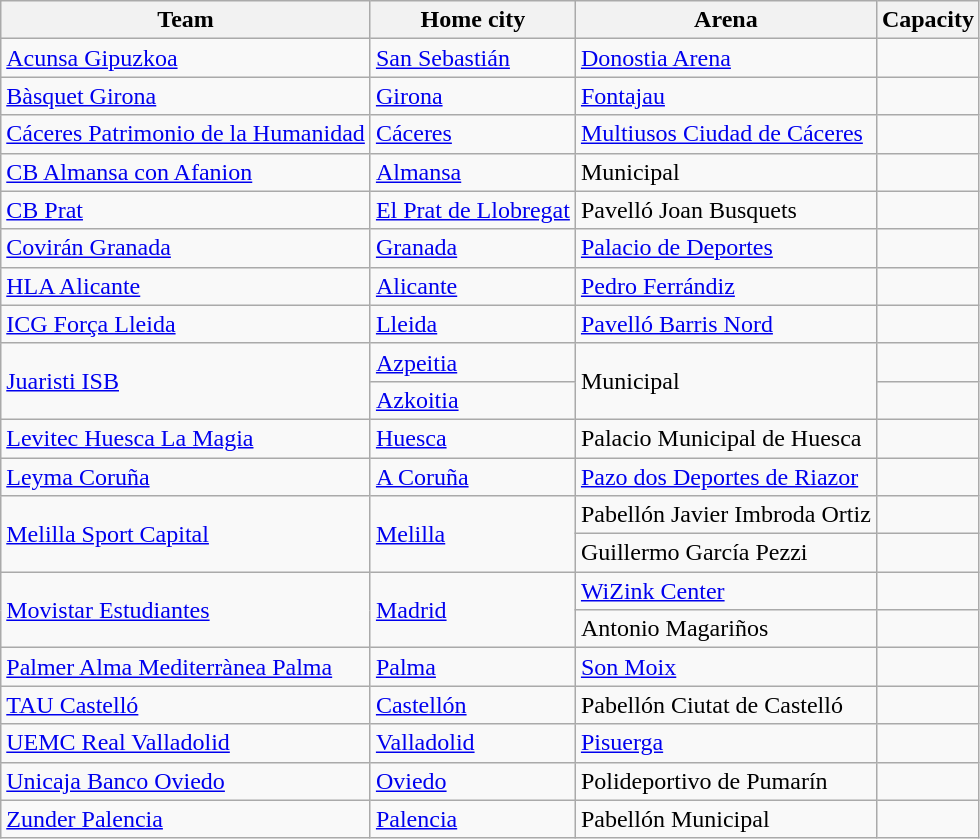<table class="wikitable sortable">
<tr>
<th>Team</th>
<th>Home city</th>
<th>Arena</th>
<th>Capacity</th>
</tr>
<tr>
<td><a href='#'>Acunsa Gipuzkoa</a></td>
<td><a href='#'>San Sebastián</a></td>
<td><a href='#'>Donostia Arena</a></td>
<td style="text-align:center"></td>
</tr>
<tr>
<td><a href='#'>Bàsquet Girona</a></td>
<td><a href='#'>Girona</a></td>
<td><a href='#'>Fontajau</a></td>
<td style="text-align:center"></td>
</tr>
<tr>
<td><a href='#'>Cáceres Patrimonio de la Humanidad</a></td>
<td><a href='#'>Cáceres</a></td>
<td><a href='#'>Multiusos Ciudad de Cáceres</a></td>
<td style="text-align:center"></td>
</tr>
<tr>
<td><a href='#'>CB Almansa con Afanion</a></td>
<td><a href='#'>Almansa</a></td>
<td>Municipal</td>
<td style="text-align:center"></td>
</tr>
<tr>
<td><a href='#'>CB Prat</a></td>
<td><a href='#'>El Prat de Llobregat</a></td>
<td>Pavelló Joan Busquets</td>
<td style="text-align:center"></td>
</tr>
<tr>
<td><a href='#'>Covirán Granada</a></td>
<td><a href='#'>Granada</a></td>
<td><a href='#'>Palacio de Deportes</a></td>
<td style="text-align:center"></td>
</tr>
<tr>
<td><a href='#'>HLA Alicante</a></td>
<td><a href='#'>Alicante</a></td>
<td><a href='#'>Pedro Ferrándiz</a></td>
<td style="text-align:center"></td>
</tr>
<tr>
<td><a href='#'>ICG Força Lleida</a></td>
<td><a href='#'>Lleida</a></td>
<td><a href='#'>Pavelló Barris Nord</a></td>
<td style="text-align:center"></td>
</tr>
<tr>
<td rowspan="2"><a href='#'>Juaristi ISB</a></td>
<td><a href='#'>Azpeitia</a></td>
<td rowspan="2">Municipal</td>
<td style="text-align:center"></td>
</tr>
<tr>
<td><a href='#'>Azkoitia</a></td>
<td style="text-align:center"></td>
</tr>
<tr>
<td><a href='#'>Levitec Huesca La Magia</a></td>
<td><a href='#'>Huesca</a></td>
<td>Palacio Municipal de Huesca</td>
<td style="text-align:center"></td>
</tr>
<tr>
<td><a href='#'>Leyma Coruña</a></td>
<td><a href='#'>A Coruña</a></td>
<td><a href='#'>Pazo dos Deportes de Riazor</a></td>
<td style="text-align:center"></td>
</tr>
<tr>
<td rowspan="2"><a href='#'>Melilla Sport Capital</a></td>
<td rowspan="2"><a href='#'>Melilla</a></td>
<td>Pabellón Javier Imbroda Ortiz</td>
<td style="text-align:center"></td>
</tr>
<tr>
<td>Guillermo García Pezzi</td>
<td style="text-align:center"></td>
</tr>
<tr>
<td rowspan="2"><a href='#'>Movistar Estudiantes</a></td>
<td rowspan="2"><a href='#'>Madrid</a></td>
<td><a href='#'>WiZink Center</a></td>
<td style="text-align:center"></td>
</tr>
<tr>
<td>Antonio Magariños</td>
<td style="text-align:center"></td>
</tr>
<tr>
<td><a href='#'>Palmer Alma Mediterrànea Palma</a></td>
<td><a href='#'>Palma</a></td>
<td><a href='#'>Son Moix</a></td>
<td style="text-align:center"></td>
</tr>
<tr>
<td><a href='#'>TAU Castelló</a></td>
<td><a href='#'>Castellón</a></td>
<td>Pabellón Ciutat de Castelló</td>
<td style="text-align:center"></td>
</tr>
<tr>
<td><a href='#'>UEMC Real Valladolid</a></td>
<td><a href='#'>Valladolid</a></td>
<td><a href='#'>Pisuerga</a></td>
<td style="text-align:center"></td>
</tr>
<tr>
<td><a href='#'>Unicaja Banco Oviedo</a></td>
<td><a href='#'>Oviedo</a></td>
<td>Polideportivo de Pumarín</td>
<td style="text-align:center"></td>
</tr>
<tr>
<td><a href='#'>Zunder Palencia</a></td>
<td><a href='#'>Palencia</a></td>
<td>Pabellón Municipal</td>
<td style="text-align:center"></td>
</tr>
</table>
